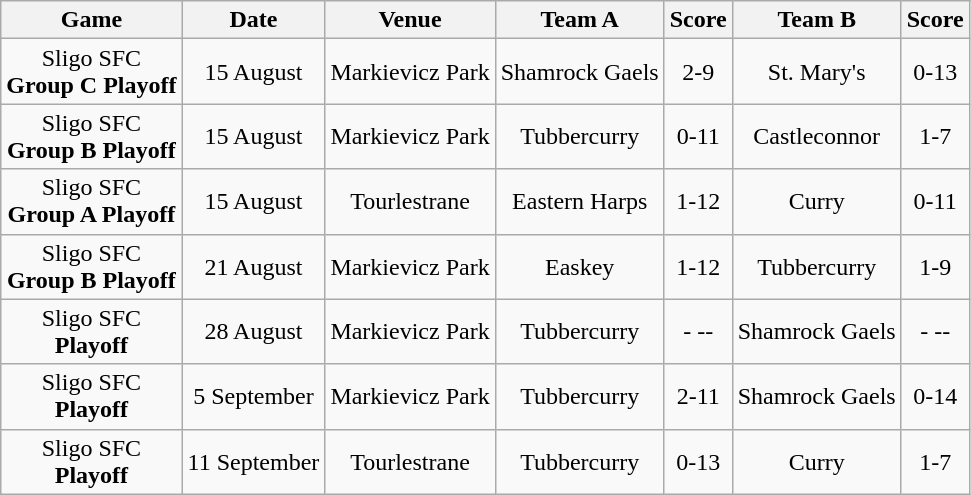<table class="wikitable">
<tr>
<th>Game</th>
<th>Date</th>
<th>Venue</th>
<th>Team A</th>
<th>Score</th>
<th>Team B</th>
<th>Score</th>
</tr>
<tr align="center">
<td>Sligo SFC<br><strong>Group C Playoff</strong></td>
<td>15 August</td>
<td>Markievicz Park</td>
<td>Shamrock Gaels</td>
<td>2-9</td>
<td>St. Mary's</td>
<td>0-13</td>
</tr>
<tr align="center">
<td>Sligo SFC<br><strong>Group B Playoff</strong></td>
<td>15 August</td>
<td>Markievicz Park</td>
<td>Tubbercurry</td>
<td>0-11</td>
<td>Castleconnor</td>
<td>1-7</td>
</tr>
<tr align="center">
<td>Sligo SFC<br><strong>Group A Playoff</strong></td>
<td>15 August</td>
<td>Tourlestrane</td>
<td>Eastern Harps</td>
<td>1-12</td>
<td>Curry</td>
<td>0-11</td>
</tr>
<tr align="center">
<td>Sligo SFC<br><strong>Group B Playoff</strong></td>
<td>21 August</td>
<td>Markievicz Park</td>
<td>Easkey</td>
<td>1-12</td>
<td>Tubbercurry</td>
<td>1-9</td>
</tr>
<tr align="center">
<td>Sligo SFC<br><strong>Playoff</strong></td>
<td>28 August</td>
<td>Markievicz Park</td>
<td>Tubbercurry</td>
<td>- --</td>
<td>Shamrock Gaels</td>
<td>- --</td>
</tr>
<tr align="center">
<td>Sligo SFC<br><strong>Playoff</strong></td>
<td>5 September</td>
<td>Markievicz Park</td>
<td>Tubbercurry</td>
<td>2-11</td>
<td>Shamrock Gaels</td>
<td>0-14</td>
</tr>
<tr align="center">
<td>Sligo SFC<br><strong>Playoff</strong></td>
<td>11 September</td>
<td>Tourlestrane</td>
<td>Tubbercurry</td>
<td>0-13</td>
<td>Curry</td>
<td>1-7</td>
</tr>
</table>
